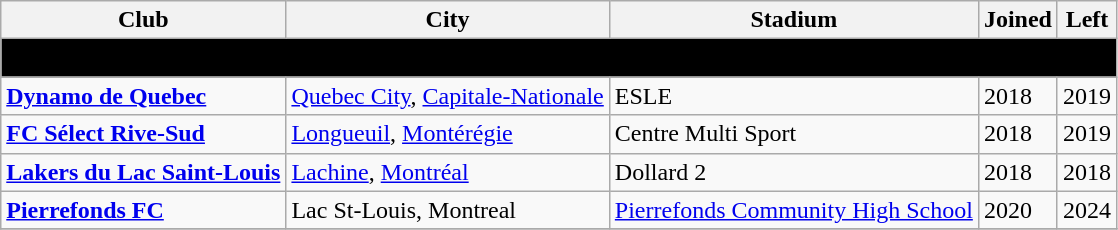<table class="wikitable" style="text-align:left">
<tr>
<th style="background:">Club</th>
<th style="background:">City</th>
<th style="background:">Stadium</th>
<th style="background:">Joined</th>
<th style="background:">Left</th>
</tr>
<tr>
<th style="background:black" colspan="6"><span><strong>Former teams</strong></span></th>
</tr>
<tr>
<td><strong><a href='#'>Dynamo de Quebec</a></strong></td>
<td><a href='#'>Quebec City</a>, <a href='#'>Capitale-Nationale</a></td>
<td>ESLE</td>
<td>2018</td>
<td>2019</td>
</tr>
<tr>
<td><strong><a href='#'>FC Sélect Rive-Sud</a></strong></td>
<td><a href='#'>Longueuil</a>, <a href='#'>Montérégie</a></td>
<td>Centre Multi Sport</td>
<td>2018</td>
<td>2019</td>
</tr>
<tr>
<td><strong><a href='#'>Lakers du Lac Saint-Louis</a></strong></td>
<td><a href='#'>Lachine</a>, <a href='#'>Montréal</a></td>
<td>Dollard 2</td>
<td>2018</td>
<td>2018</td>
</tr>
<tr>
<td><strong><a href='#'>Pierrefonds FC</a></strong></td>
<td>Lac St-Louis, Montreal</td>
<td><a href='#'>Pierrefonds Community High School</a></td>
<td>2020</td>
<td>2024</td>
</tr>
<tr>
</tr>
</table>
